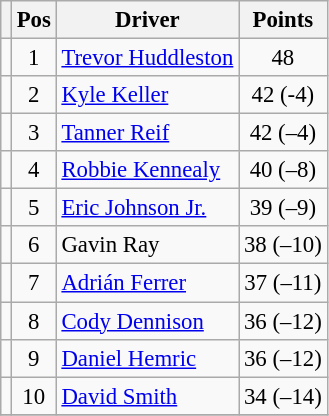<table class="wikitable" style="font-size: 95%;">
<tr>
<th></th>
<th>Pos</th>
<th>Driver</th>
<th>Points</th>
</tr>
<tr>
<td align="left"></td>
<td style="text-align:center;">1</td>
<td><a href='#'>Trevor Huddleston</a></td>
<td style="text-align:center;">48</td>
</tr>
<tr>
<td align="left"></td>
<td style="text-align:center;">2</td>
<td><a href='#'>Kyle Keller</a></td>
<td style="text-align:center;">42 (-4)</td>
</tr>
<tr>
<td align="left"></td>
<td style="text-align:center;">3</td>
<td><a href='#'>Tanner Reif</a></td>
<td style="text-align:center;">42 (–4)</td>
</tr>
<tr>
<td align="left"></td>
<td style="text-align:center;">4</td>
<td><a href='#'>Robbie Kennealy</a></td>
<td style="text-align:center;">40 (–8)</td>
</tr>
<tr>
<td align="left"></td>
<td style="text-align:center;">5</td>
<td><a href='#'>Eric Johnson Jr.</a></td>
<td style="text-align:center;">39 (–9)</td>
</tr>
<tr>
<td align="left"></td>
<td style="text-align:center;">6</td>
<td>Gavin Ray</td>
<td style="text-align:center;">38 (–10)</td>
</tr>
<tr>
<td align="left"></td>
<td style="text-align:center;">7</td>
<td><a href='#'>Adrián Ferrer</a></td>
<td style="text-align:center;">37 (–11)</td>
</tr>
<tr>
<td align="left"></td>
<td style="text-align:center;">8</td>
<td><a href='#'>Cody Dennison</a></td>
<td style="text-align:center;">36 (–12)</td>
</tr>
<tr>
<td align="left"></td>
<td style="text-align:center;">9</td>
<td><a href='#'>Daniel Hemric</a></td>
<td style="text-align:center;">36 (–12)</td>
</tr>
<tr>
<td align="left"></td>
<td style="text-align:center;">10</td>
<td><a href='#'>David Smith</a></td>
<td style="text-align:center;">34 (–14)</td>
</tr>
<tr class="sortbottom">
</tr>
</table>
